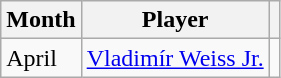<table class="wikitable" style="text-align:left">
<tr>
<th>Month</th>
<th>Player</th>
<th></th>
</tr>
<tr>
<td>April</td>
<td> <a href='#'>Vladimír Weiss Jr.</a></td>
<td></td>
</tr>
</table>
